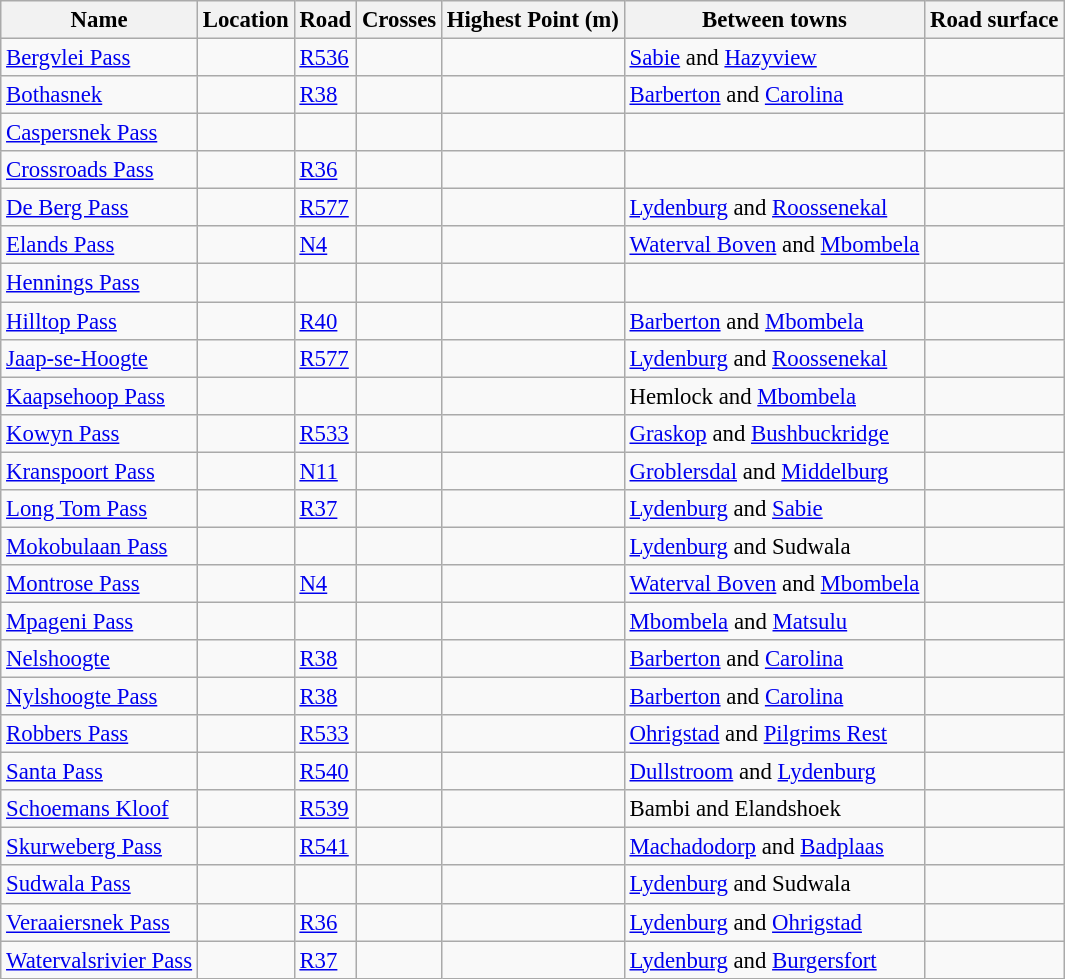<table class="wikitable sortable" style="font-size: 95%;">
<tr>
<th>Name</th>
<th>Location</th>
<th>Road</th>
<th>Crosses</th>
<th>Highest Point (m)</th>
<th>Between towns</th>
<th>Road surface</th>
</tr>
<tr>
<td><a href='#'>Bergvlei Pass</a></td>
<td></td>
<td><a href='#'>R536</a></td>
<td></td>
<td></td>
<td><a href='#'>Sabie</a> and <a href='#'>Hazyview</a></td>
<td></td>
</tr>
<tr>
<td><a href='#'>Bothasnek</a></td>
<td></td>
<td><a href='#'>R38</a></td>
<td></td>
<td></td>
<td><a href='#'>Barberton</a> and <a href='#'>Carolina</a></td>
<td></td>
</tr>
<tr>
<td><a href='#'>Caspersnek Pass</a></td>
<td></td>
<td></td>
<td></td>
<td></td>
<td></td>
<td></td>
</tr>
<tr>
<td><a href='#'>Crossroads Pass</a></td>
<td></td>
<td><a href='#'>R36</a></td>
<td></td>
<td></td>
<td></td>
<td></td>
</tr>
<tr>
<td><a href='#'>De Berg Pass</a></td>
<td></td>
<td><a href='#'>R577</a></td>
<td></td>
<td></td>
<td><a href='#'>Lydenburg</a> and <a href='#'>Roossenekal</a></td>
<td></td>
</tr>
<tr>
<td><a href='#'>Elands Pass</a></td>
<td></td>
<td><a href='#'>N4</a></td>
<td></td>
<td></td>
<td><a href='#'>Waterval Boven</a> and <a href='#'>Mbombela</a></td>
<td></td>
</tr>
<tr>
<td><a href='#'>Hennings Pass</a></td>
<td></td>
<td></td>
<td></td>
<td></td>
<td></td>
<td></td>
</tr>
<tr>
<td><a href='#'>Hilltop Pass</a></td>
<td></td>
<td><a href='#'>R40</a></td>
<td></td>
<td></td>
<td><a href='#'>Barberton</a> and <a href='#'>Mbombela</a></td>
<td></td>
</tr>
<tr>
<td><a href='#'>Jaap-se-Hoogte</a></td>
<td></td>
<td><a href='#'>R577</a></td>
<td></td>
<td></td>
<td><a href='#'>Lydenburg</a> and <a href='#'>Roossenekal</a></td>
<td></td>
</tr>
<tr>
<td><a href='#'>Kaapsehoop Pass</a></td>
<td></td>
<td></td>
<td></td>
<td></td>
<td>Hemlock and <a href='#'>Mbombela</a></td>
<td></td>
</tr>
<tr>
<td><a href='#'>Kowyn Pass</a></td>
<td></td>
<td><a href='#'>R533</a></td>
<td></td>
<td></td>
<td><a href='#'>Graskop</a> and <a href='#'>Bushbuckridge</a></td>
<td></td>
</tr>
<tr>
<td><a href='#'>Kranspoort Pass</a></td>
<td></td>
<td><a href='#'>N11</a></td>
<td></td>
<td></td>
<td><a href='#'>Groblersdal</a> and <a href='#'>Middelburg</a></td>
<td></td>
</tr>
<tr>
<td><a href='#'>Long Tom Pass</a></td>
<td></td>
<td><a href='#'>R37</a></td>
<td></td>
<td></td>
<td><a href='#'>Lydenburg</a> and <a href='#'>Sabie</a></td>
<td></td>
</tr>
<tr>
<td><a href='#'>Mokobulaan Pass</a></td>
<td></td>
<td></td>
<td></td>
<td></td>
<td><a href='#'>Lydenburg</a> and Sudwala</td>
<td></td>
</tr>
<tr>
<td><a href='#'>Montrose Pass</a></td>
<td></td>
<td><a href='#'>N4</a></td>
<td></td>
<td></td>
<td><a href='#'>Waterval Boven</a> and <a href='#'>Mbombela</a></td>
<td></td>
</tr>
<tr>
<td><a href='#'>Mpageni Pass</a></td>
<td></td>
<td></td>
<td></td>
<td></td>
<td><a href='#'>Mbombela</a> and <a href='#'>Matsulu</a></td>
<td></td>
</tr>
<tr>
<td><a href='#'>Nelshoogte</a></td>
<td></td>
<td><a href='#'>R38</a></td>
<td></td>
<td></td>
<td><a href='#'>Barberton</a> and <a href='#'>Carolina</a></td>
<td></td>
</tr>
<tr>
<td><a href='#'>Nylshoogte Pass</a></td>
<td></td>
<td><a href='#'>R38</a></td>
<td></td>
<td></td>
<td><a href='#'>Barberton</a> and <a href='#'>Carolina</a></td>
<td></td>
</tr>
<tr>
<td><a href='#'>Robbers Pass</a></td>
<td></td>
<td><a href='#'>R533</a></td>
<td></td>
<td></td>
<td><a href='#'>Ohrigstad</a> and <a href='#'>Pilgrims Rest</a></td>
<td></td>
</tr>
<tr>
<td><a href='#'>Santa Pass</a></td>
<td></td>
<td><a href='#'>R540</a></td>
<td></td>
<td></td>
<td><a href='#'>Dullstroom</a> and <a href='#'>Lydenburg</a></td>
<td></td>
</tr>
<tr>
<td><a href='#'>Schoemans Kloof</a></td>
<td></td>
<td><a href='#'>R539</a></td>
<td></td>
<td></td>
<td>Bambi and Elandshoek</td>
<td></td>
</tr>
<tr>
<td><a href='#'>Skurweberg Pass</a></td>
<td></td>
<td><a href='#'>R541</a></td>
<td></td>
<td></td>
<td><a href='#'>Machadodorp</a> and <a href='#'>Badplaas</a></td>
<td></td>
</tr>
<tr>
<td><a href='#'>Sudwala Pass</a></td>
<td></td>
<td></td>
<td></td>
<td></td>
<td><a href='#'>Lydenburg</a> and Sudwala</td>
<td></td>
</tr>
<tr>
<td><a href='#'>Veraaiersnek Pass</a></td>
<td></td>
<td><a href='#'>R36</a></td>
<td></td>
<td></td>
<td><a href='#'>Lydenburg</a> and <a href='#'>Ohrigstad</a></td>
<td></td>
</tr>
<tr>
<td><a href='#'>Watervalsrivier Pass</a></td>
<td></td>
<td><a href='#'>R37</a></td>
<td></td>
<td></td>
<td><a href='#'>Lydenburg</a> and <a href='#'>Burgersfort</a></td>
<td></td>
</tr>
</table>
